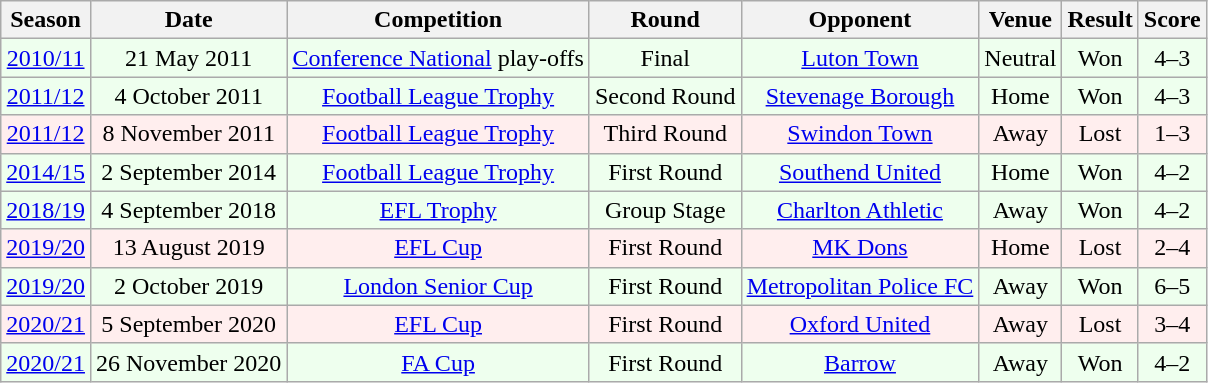<table class="wikitable " style="text-align: center;">
<tr>
<th style="width: 3em;">Season</th>
<th>Date</th>
<th>Competition</th>
<th>Round</th>
<th>Opponent</th>
<th>Venue</th>
<th>Result</th>
<th>Score</th>
</tr>
<tr bgcolor = "#EEFFEE">
<td><a href='#'>2010/11</a></td>
<td>21 May 2011</td>
<td><a href='#'>Conference National</a> play-offs</td>
<td>Final</td>
<td><a href='#'>Luton Town</a></td>
<td>Neutral</td>
<td>Won</td>
<td>4–3</td>
</tr>
<tr bgcolor = "#EEFFEE">
<td><a href='#'>2011/12</a></td>
<td>4 October 2011</td>
<td><a href='#'>Football League Trophy</a></td>
<td>Second Round</td>
<td><a href='#'>Stevenage Borough</a></td>
<td>Home</td>
<td>Won</td>
<td>4–3</td>
</tr>
<tr bgcolor = "#FFEEEE">
<td><a href='#'>2011/12</a></td>
<td>8 November 2011</td>
<td><a href='#'>Football League Trophy</a></td>
<td>Third Round</td>
<td><a href='#'>Swindon Town</a></td>
<td>Away</td>
<td>Lost</td>
<td>1–3</td>
</tr>
<tr bgcolor = "#EEFFEE">
<td><a href='#'>2014/15</a></td>
<td>2 September 2014</td>
<td><a href='#'>Football League Trophy</a></td>
<td>First Round</td>
<td><a href='#'>Southend United</a></td>
<td>Home</td>
<td>Won</td>
<td>4–2</td>
</tr>
<tr bgcolor = "#EEFFEE">
<td><a href='#'>2018/19</a></td>
<td>4 September 2018</td>
<td><a href='#'>EFL Trophy</a></td>
<td>Group Stage</td>
<td><a href='#'>Charlton Athletic</a></td>
<td>Away</td>
<td>Won</td>
<td>4–2</td>
</tr>
<tr bgcolor = "#FFEEEE">
<td><a href='#'>2019/20</a></td>
<td>13 August 2019</td>
<td><a href='#'>EFL Cup</a></td>
<td>First Round</td>
<td><a href='#'>MK Dons</a></td>
<td>Home</td>
<td>Lost</td>
<td>2–4</td>
</tr>
<tr bgcolor = "#EEFFEE">
<td><a href='#'>2019/20</a></td>
<td>2 October 2019</td>
<td><a href='#'>London Senior Cup</a></td>
<td>First Round</td>
<td><a href='#'>Metropolitan Police FC</a></td>
<td>Away</td>
<td>Won</td>
<td>6–5</td>
</tr>
<tr bgcolor = "#FFEEEE">
<td><a href='#'>2020/21</a></td>
<td>5 September 2020</td>
<td><a href='#'>EFL Cup</a></td>
<td>First Round</td>
<td><a href='#'>Oxford United</a></td>
<td>Away</td>
<td>Lost</td>
<td>3–4</td>
</tr>
<tr bgcolor = "#EEFFEE">
<td><a href='#'>2020/21</a></td>
<td>26 November 2020</td>
<td><a href='#'>FA Cup</a></td>
<td>First Round</td>
<td><a href='#'>Barrow</a></td>
<td>Away</td>
<td>Won</td>
<td>4–2</td>
</tr>
</table>
